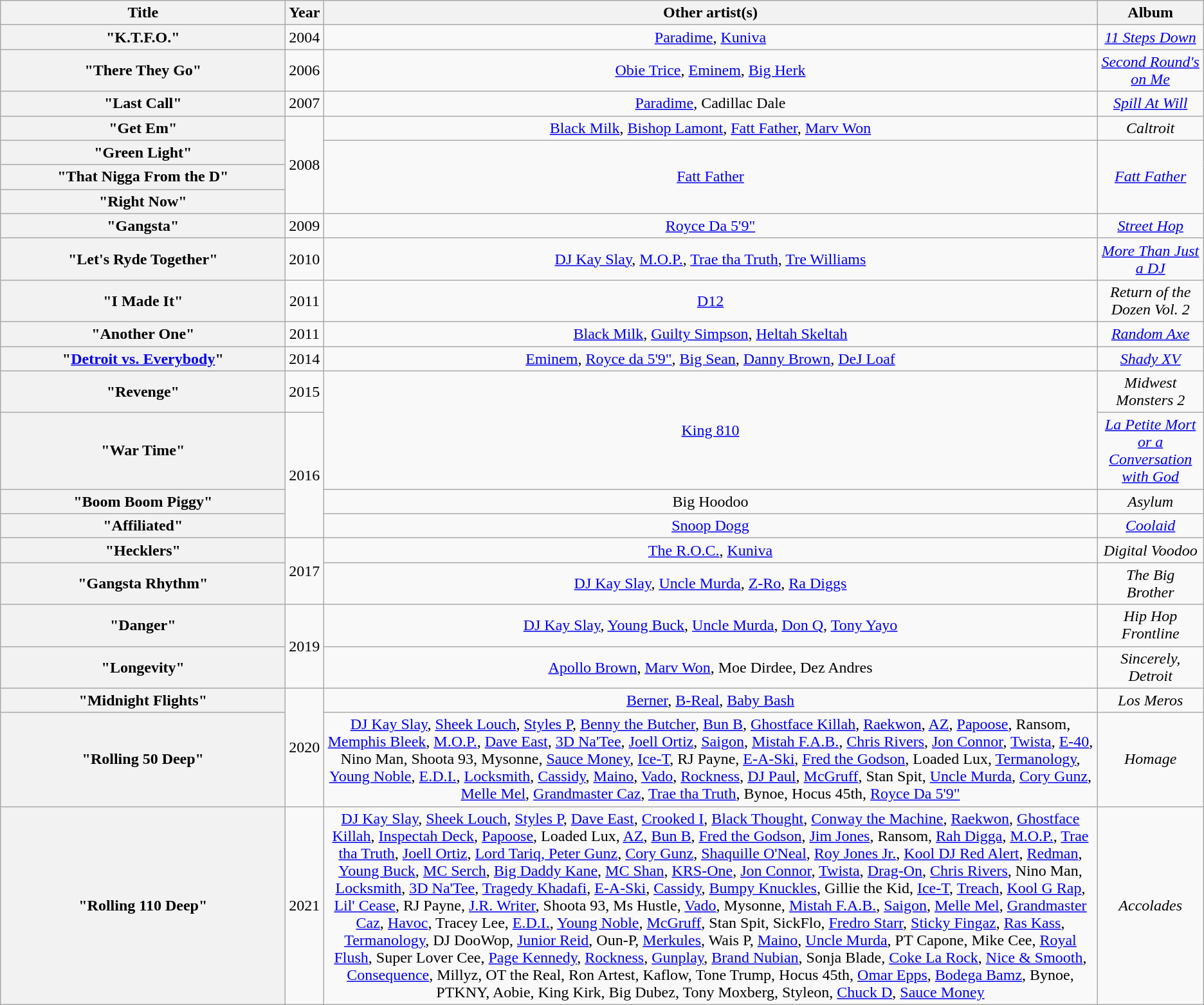<table class="wikitable plainrowheaders" style="text-align:center;">
<tr>
<th scope="col" style="width:18em;">Title</th>
<th scope="col">Year</th>
<th scope="col">Other artist(s)</th>
<th scope="col">Album</th>
</tr>
<tr>
<th scope="row">"K.T.F.O."</th>
<td>2004</td>
<td><a href='#'>Paradime</a>, <a href='#'>Kuniva</a></td>
<td><em><a href='#'>11 Steps Down</a></em></td>
</tr>
<tr>
<th scope="row">"There They Go"</th>
<td>2006</td>
<td><a href='#'>Obie Trice</a>, <a href='#'>Eminem</a>, <a href='#'>Big Herk</a></td>
<td><em><a href='#'>Second Round's on Me</a></em></td>
</tr>
<tr>
<th scope="row">"Last Call"</th>
<td>2007</td>
<td><a href='#'>Paradime</a>, Cadillac Dale</td>
<td><em><a href='#'>Spill At Will</a></em></td>
</tr>
<tr>
<th scope="row">"Get Em"</th>
<td rowspan="4">2008</td>
<td><a href='#'>Black Milk</a>, <a href='#'>Bishop Lamont</a>, <a href='#'>Fatt Father</a>, <a href='#'>Marv Won</a></td>
<td><em>Caltroit</em></td>
</tr>
<tr>
<th scope="row">"Green Light"</th>
<td rowspan="3"><a href='#'>Fatt Father</a></td>
<td rowspan="3"><em><a href='#'>Fatt Father</a></em></td>
</tr>
<tr>
<th scope="row">"That Nigga From the D"</th>
</tr>
<tr>
<th scope="row">"Right Now"</th>
</tr>
<tr>
<th scope="row">"Gangsta"</th>
<td>2009</td>
<td><a href='#'>Royce Da 5'9"</a></td>
<td><em><a href='#'>Street Hop</a></em></td>
</tr>
<tr>
<th scope="row">"Let's Ryde Together"</th>
<td>2010</td>
<td><a href='#'>DJ Kay Slay</a>, <a href='#'>M.O.P.</a>, <a href='#'>Trae tha Truth</a>, <a href='#'>Tre Williams</a></td>
<td><em><a href='#'>More Than Just a DJ</a></em></td>
</tr>
<tr>
<th scope="row">"I Made It"</th>
<td>2011</td>
<td><a href='#'>D12</a></td>
<td><em>Return of the Dozen Vol. 2</em></td>
</tr>
<tr>
<th scope="row">"Another One"</th>
<td>2011</td>
<td><a href='#'>Black Milk</a>, <a href='#'>Guilty Simpson</a>, <a href='#'>Heltah Skeltah</a></td>
<td><em><a href='#'>Random Axe</a></em></td>
</tr>
<tr>
<th scope="row">"<a href='#'>Detroit vs. Everybody</a>"</th>
<td>2014</td>
<td><a href='#'>Eminem</a>, <a href='#'>Royce da 5'9"</a>, <a href='#'>Big Sean</a>, <a href='#'>Danny Brown</a>, <a href='#'>DeJ Loaf</a></td>
<td><em><a href='#'>Shady XV</a></em></td>
</tr>
<tr>
<th scope="row">"Revenge"</th>
<td>2015</td>
<td rowspan="2"><a href='#'>King 810</a></td>
<td><em>Midwest Monsters 2</em></td>
</tr>
<tr>
<th scope="row">"War Time"</th>
<td rowspan="3">2016</td>
<td><em><a href='#'>La Petite Mort or a Conversation with God</a></em></td>
</tr>
<tr>
<th scope="row">"Boom Boom Piggy"</th>
<td>Big Hoodoo</td>
<td><em>Asylum</em></td>
</tr>
<tr>
<th scope="row">"Affiliated"</th>
<td><a href='#'>Snoop Dogg</a></td>
<td><em><a href='#'>Coolaid</a></em></td>
</tr>
<tr>
<th scope="row">"Hecklers"</th>
<td rowspan="2">2017</td>
<td><a href='#'>The R.O.C.</a>, <a href='#'>Kuniva</a></td>
<td><em>Digital Voodoo</em></td>
</tr>
<tr>
<th scope="row">"Gangsta Rhythm"</th>
<td><a href='#'>DJ Kay Slay</a>, <a href='#'>Uncle Murda</a>, <a href='#'>Z-Ro</a>, <a href='#'>Ra Diggs</a></td>
<td><em>The Big Brother</em></td>
</tr>
<tr>
<th scope="row">"Danger"</th>
<td rowspan="2">2019</td>
<td><a href='#'>DJ Kay Slay</a>, <a href='#'>Young Buck</a>, <a href='#'>Uncle Murda</a>, <a href='#'>Don Q</a>, <a href='#'>Tony Yayo</a></td>
<td><em>Hip Hop Frontline</em></td>
</tr>
<tr>
<th scope="row">"Longevity"</th>
<td><a href='#'>Apollo Brown</a>, <a href='#'>Marv Won</a>, Moe Dirdee, Dez Andres</td>
<td><em>Sincerely, Detroit</em></td>
</tr>
<tr>
<th scope="row">"Midnight Flights"</th>
<td rowspan="2">2020</td>
<td><a href='#'>Berner</a>, <a href='#'>B-Real</a>, <a href='#'>Baby Bash</a></td>
<td><em>Los Meros</em></td>
</tr>
<tr>
<th scope="row">"Rolling 50 Deep"</th>
<td><a href='#'>DJ Kay Slay</a>, <a href='#'>Sheek Louch</a>, <a href='#'>Styles P</a>, <a href='#'>Benny the Butcher</a>, <a href='#'>Bun B</a>, <a href='#'>Ghostface Killah</a>, <a href='#'>Raekwon</a>, <a href='#'>AZ</a>, <a href='#'>Papoose</a>, Ransom, <a href='#'>Memphis Bleek</a>, <a href='#'>M.O.P.</a>, <a href='#'>Dave East</a>, <a href='#'>3D Na'Tee</a>, <a href='#'>Joell Ortiz</a>, <a href='#'>Saigon</a>, <a href='#'>Mistah F.A.B.</a>, <a href='#'>Chris Rivers</a>, <a href='#'>Jon Connor</a>, <a href='#'>Twista</a>, <a href='#'>E-40</a>, Nino Man, Shoota 93, Mysonne, <a href='#'>Sauce Money</a>, <a href='#'>Ice-T</a>, RJ Payne, <a href='#'>E-A-Ski</a>, <a href='#'>Fred the Godson</a>, Loaded Lux, <a href='#'>Termanology</a>, <a href='#'>Young Noble</a>, <a href='#'>E.D.I.</a>, <a href='#'>Locksmith</a>, <a href='#'>Cassidy</a>, <a href='#'>Maino</a>, <a href='#'>Vado</a>, <a href='#'>Rockness</a>, <a href='#'>DJ Paul</a>, <a href='#'>McGruff</a>, Stan Spit, <a href='#'>Uncle Murda</a>, <a href='#'>Cory Gunz</a>, <a href='#'>Melle Mel</a>, <a href='#'>Grandmaster Caz</a>, <a href='#'>Trae tha Truth</a>, Bynoe, Hocus 45th, <a href='#'>Royce Da 5'9"</a></td>
<td><em>Homage</em></td>
</tr>
<tr>
<th scope="row">"Rolling 110 Deep"</th>
<td>2021</td>
<td><a href='#'>DJ Kay Slay</a>, <a href='#'>Sheek Louch</a>, <a href='#'>Styles P</a>, <a href='#'>Dave East</a>, <a href='#'>Crooked I</a>, <a href='#'>Black Thought</a>, <a href='#'>Conway the Machine</a>, <a href='#'>Raekwon</a>, <a href='#'>Ghostface Killah</a>, <a href='#'>Inspectah Deck</a>, <a href='#'>Papoose</a>, Loaded Lux, <a href='#'>AZ</a>, <a href='#'>Bun B</a>, <a href='#'>Fred the Godson</a>, <a href='#'>Jim Jones</a>, Ransom, <a href='#'>Rah Digga</a>, <a href='#'>M.O.P.</a>, <a href='#'>Trae tha Truth</a>, <a href='#'>Joell Ortiz</a>, <a href='#'>Lord Tariq, Peter Gunz</a>, <a href='#'>Cory Gunz</a>, <a href='#'>Shaquille O'Neal</a>, <a href='#'>Roy Jones Jr.</a>, <a href='#'>Kool DJ Red Alert</a>, <a href='#'>Redman</a>, <a href='#'>Young Buck</a>, <a href='#'>MC Serch</a>, <a href='#'>Big Daddy Kane</a>, <a href='#'>MC Shan</a>, <a href='#'>KRS-One</a>, <a href='#'>Jon Connor</a>, <a href='#'>Twista</a>, <a href='#'>Drag-On</a>, <a href='#'>Chris Rivers</a>, Nino Man, <a href='#'>Locksmith</a>, <a href='#'>3D Na'Tee</a>, <a href='#'>Tragedy Khadafi</a>, <a href='#'>E-A-Ski</a>, <a href='#'>Cassidy</a>, <a href='#'>Bumpy Knuckles</a>, Gillie the Kid, <a href='#'>Ice-T</a>, <a href='#'>Treach</a>, <a href='#'>Kool G Rap</a>, <a href='#'>Lil' Cease</a>, RJ Payne, <a href='#'>J.R. Writer</a>, Shoota 93, Ms Hustle, <a href='#'>Vado</a>, Mysonne, <a href='#'>Mistah F.A.B.</a>, <a href='#'>Saigon</a>, <a href='#'>Melle Mel</a>, <a href='#'>Grandmaster Caz</a>, <a href='#'>Havoc</a>, Tracey Lee, <a href='#'>E.D.I.</a>, <a href='#'>Young Noble</a>, <a href='#'>McGruff</a>, Stan Spit, SickFlo, <a href='#'>Fredro Starr</a>, <a href='#'>Sticky Fingaz</a>, <a href='#'>Ras Kass</a>, <a href='#'>Termanology</a>, DJ DooWop, <a href='#'>Junior Reid</a>, Oun-P, <a href='#'>Merkules</a>, Wais P, <a href='#'>Maino</a>, <a href='#'>Uncle Murda</a>, PT Capone, Mike Cee, <a href='#'>Royal Flush</a>, Super Lover Cee, <a href='#'>Page Kennedy</a>, <a href='#'>Rockness</a>, <a href='#'>Gunplay</a>, <a href='#'>Brand Nubian</a>, Sonja Blade, <a href='#'>Coke La Rock</a>, <a href='#'>Nice & Smooth</a>, <a href='#'>Consequence</a>, Millyz, OT the Real, Ron Artest, Kaflow, Tone Trump, Hocus 45th, <a href='#'>Omar Epps</a>, <a href='#'>Bodega Bamz</a>, Bynoe, PTKNY, Aobie, King Kirk, Big Dubez, Tony Moxberg, Styleon, <a href='#'>Chuck D</a>, <a href='#'>Sauce Money</a></td>
<td><em>Accolades</em></td>
</tr>
</table>
